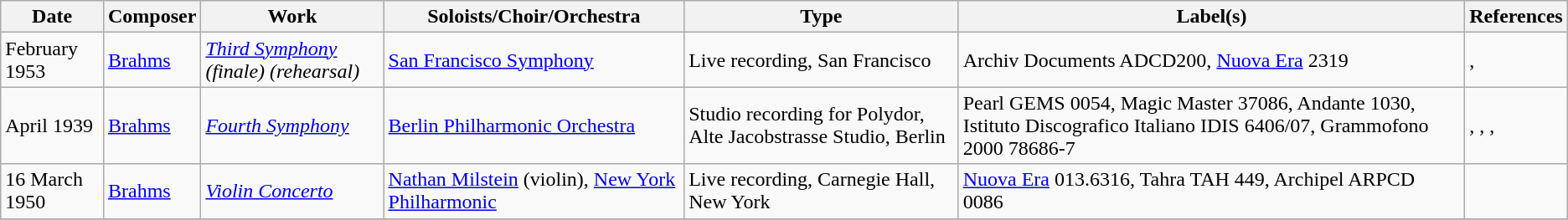<table class="wikitable">
<tr>
<th>Date</th>
<th>Composer</th>
<th>Work</th>
<th>Soloists/Choir/Orchestra</th>
<th>Type</th>
<th>Label(s)</th>
<th>References</th>
</tr>
<tr>
<td>February 1953</td>
<td><a href='#'>Brahms</a></td>
<td><em><a href='#'>Third Symphony</a> (finale) (rehearsal)</em> </td>
<td><a href='#'>San Francisco Symphony</a></td>
<td>Live recording, San Francisco</td>
<td>Archiv Documents ADCD200, <a href='#'>Nuova Era</a> 2319</td>
<td>, </td>
</tr>
<tr>
<td>April 1939</td>
<td><a href='#'>Brahms</a></td>
<td><em><a href='#'>Fourth Symphony</a></em></td>
<td><a href='#'>Berlin Philharmonic Orchestra</a></td>
<td>Studio recording for Polydor, Alte Jacobstrasse Studio, Berlin</td>
<td>Pearl GEMS 0054, Magic Master 37086, Andante 1030, Istituto Discografico Italiano IDIS 6406/07, Grammofono 2000 78686-7</td>
<td>, , , </td>
</tr>
<tr>
<td>16 March 1950</td>
<td><a href='#'>Brahms</a></td>
<td><em><a href='#'>Violin Concerto</a></em></td>
<td><a href='#'>Nathan Milstein</a> (violin), <a href='#'>New York Philharmonic</a></td>
<td>Live recording, Carnegie Hall, New York</td>
<td><a href='#'>Nuova Era</a> 013.6316, Tahra TAH 449, Archipel ARPCD 0086</td>
<td></td>
</tr>
<tr>
</tr>
</table>
